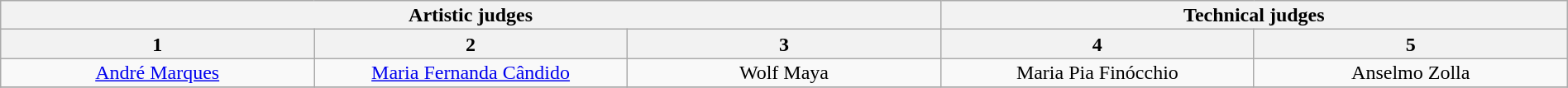<table class="wikitable" style="font-size:100%; line-height:16px; text-align:center" width="100%">
<tr>
<th colspan=3>Artistic judges</th>
<th colspan=2>Technical judges</th>
</tr>
<tr>
<th style="width:20.0%;">1</th>
<th style="width:20.0%;">2</th>
<th style="width:20.0%;">3</th>
<th style="width:20.0%;">4</th>
<th style="width:20.0%;">5</th>
</tr>
<tr>
<td><a href='#'>André Marques</a></td>
<td><a href='#'>Maria Fernanda Cândido</a></td>
<td>Wolf Maya</td>
<td>Maria Pia Finócchio</td>
<td>Anselmo Zolla</td>
</tr>
<tr>
</tr>
</table>
